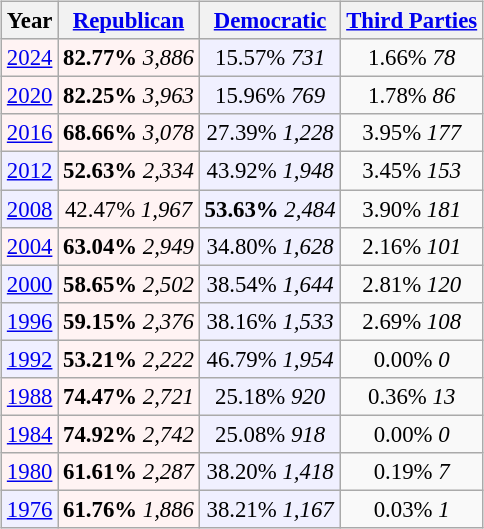<table class="wikitable" style="float:right; font-size:95%;">
<tr bgcolor=lightgrey>
<th>Year</th>
<th><a href='#'>Republican</a></th>
<th><a href='#'>Democratic</a></th>
<th><a href='#'>Third Parties</a></th>
</tr>
<tr>
<td align="center" bgcolor="#fff3f3"><a href='#'>2024</a></td>
<td align="center" bgcolor="#fff3f3"><strong>82.77%</strong> <em>3,886</em></td>
<td align="center" bgcolor="#f0f0ff">15.57% <em>731</em></td>
<td align="center">1.66% <em>78</em></td>
</tr>
<tr>
<td align="center" bgcolor="#fff3f3"><a href='#'>2020</a></td>
<td align="center" bgcolor="#fff3f3"><strong>82.25%</strong> <em>3,963</em></td>
<td align="center" bgcolor="#f0f0ff">15.96% <em>769</em></td>
<td align="center">1.78% <em>86</em></td>
</tr>
<tr>
<td align="center" bgcolor="#fff3f3"><a href='#'>2016</a></td>
<td align="center" bgcolor="#fff3f3"><strong>68.66%</strong> <em>3,078</em></td>
<td align="center" bgcolor="#f0f0ff">27.39% <em>1,228</em></td>
<td align="center">3.95% <em>177</em></td>
</tr>
<tr>
<td align="center" bgcolor="#f0f0ff"><a href='#'>2012</a></td>
<td align="center" bgcolor="#fff3f3"><strong>52.63%</strong> <em>2,334</em></td>
<td align="center" bgcolor="#f0f0ff">43.92% <em>1,948</em></td>
<td align="center">3.45% <em>153</em></td>
</tr>
<tr>
<td align="center" bgcolor="#f0f0ff"><a href='#'>2008</a></td>
<td align="center" bgcolor="#fff3f3">42.47% <em>1,967</em></td>
<td align="center" bgcolor="#f0f0ff"><strong>53.63%</strong> <em>2,484</em></td>
<td align="center">3.90% <em>181</em></td>
</tr>
<tr>
<td align="center" bgcolor="#fff3f3"><a href='#'>2004</a></td>
<td align="center" bgcolor="#fff3f3"><strong>63.04%</strong> <em>2,949</em></td>
<td align="center" bgcolor="#f0f0ff">34.80% <em>1,628</em></td>
<td align="center">2.16% <em>101</em></td>
</tr>
<tr>
<td align="center" bgcolor="#f0f0ff"><a href='#'>2000</a></td>
<td align="center" bgcolor="#fff3f3"><strong>58.65%</strong> <em>2,502</em></td>
<td align="center" bgcolor="#f0f0ff">38.54% <em>1,644</em></td>
<td align="center">2.81% <em>120</em></td>
</tr>
<tr>
<td align="center" bgcolor="#f0f0ff"><a href='#'>1996</a></td>
<td align="center" bgcolor="#fff3f3"><strong>59.15%</strong> <em>2,376</em></td>
<td align="center" bgcolor="#f0f0ff">38.16% <em>1,533</em></td>
<td align="center">2.69% <em>108</em></td>
</tr>
<tr>
<td align="center" bgcolor="#f0f0ff"><a href='#'>1992</a></td>
<td align="center" bgcolor="#fff3f3"><strong>53.21%</strong> <em>2,222</em></td>
<td align="center" bgcolor="#f0f0ff">46.79% <em>1,954</em></td>
<td align="center">0.00% <em>0</em></td>
</tr>
<tr>
<td align="center" bgcolor="#fff3f3"><a href='#'>1988</a></td>
<td align="center" bgcolor="#fff3f3"><strong>74.47%</strong> <em>2,721</em></td>
<td align="center" bgcolor="#f0f0ff">25.18% <em>920</em></td>
<td align="center">0.36% <em>13</em></td>
</tr>
<tr>
<td align="center" bgcolor="#fff3f3"><a href='#'>1984</a></td>
<td align="center" bgcolor="#fff3f3"><strong>74.92%</strong> <em>2,742</em></td>
<td align="center" bgcolor="#f0f0ff">25.08% <em>918</em></td>
<td align="center">0.00% <em>0</em></td>
</tr>
<tr>
<td align="center" bgcolor="#fff3f3"><a href='#'>1980</a></td>
<td align="center" bgcolor="#fff3f3"><strong>61.61%</strong> <em>2,287</em></td>
<td align="center" bgcolor="#f0f0ff">38.20% <em>1,418</em></td>
<td align="center">0.19% <em>7</em></td>
</tr>
<tr>
<td align="center" bgcolor="#f0f0ff"><a href='#'>1976</a></td>
<td align="center" bgcolor="#fff3f3"><strong>61.76%</strong> <em>1,886</em></td>
<td align="center" bgcolor="#f0f0ff">38.21% <em>1,167</em></td>
<td align="center">0.03% <em>1</em></td>
</tr>
</table>
